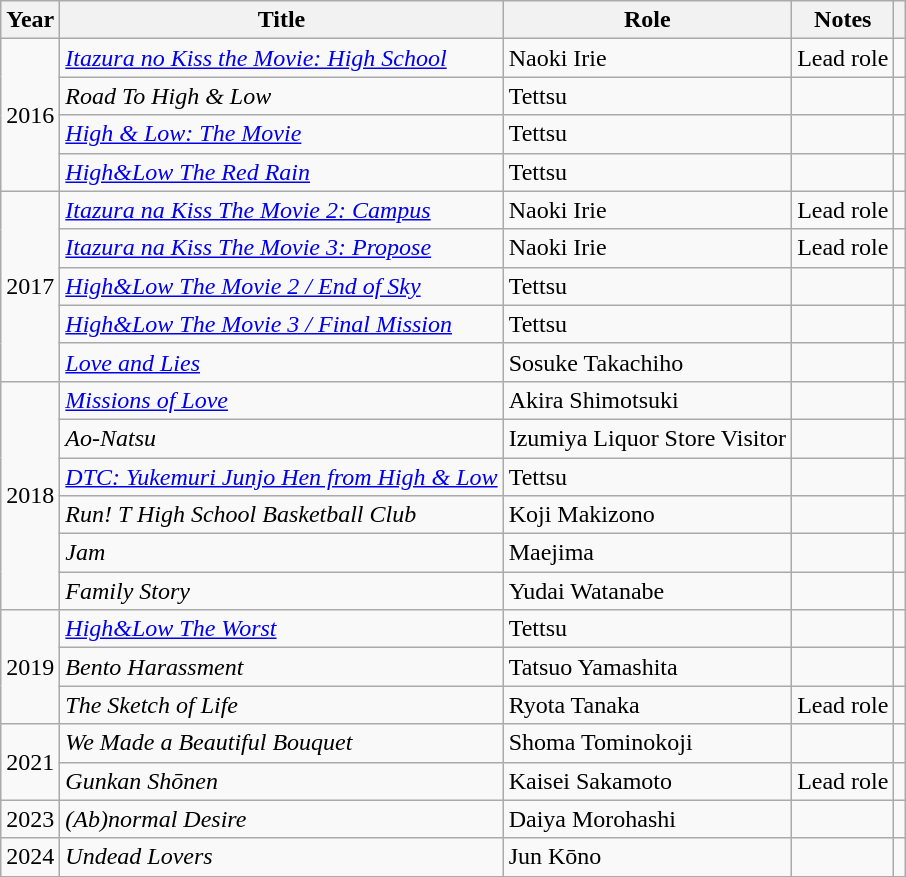<table class="wikitable">
<tr>
<th>Year</th>
<th>Title</th>
<th>Role</th>
<th>Notes</th>
<th></th>
</tr>
<tr>
<td rowspan="4">2016</td>
<td><em><a href='#'>Itazura no Kiss the Movie: High School</a></em></td>
<td>Naoki Irie</td>
<td>Lead role</td>
<td></td>
</tr>
<tr>
<td><em>Road To High & Low</em></td>
<td>Tettsu</td>
<td></td>
<td></td>
</tr>
<tr>
<td><em><a href='#'>High & Low: The Movie</a></em></td>
<td>Tettsu</td>
<td></td>
<td></td>
</tr>
<tr>
<td><em><a href='#'>High&Low The Red Rain</a></em></td>
<td>Tettsu</td>
<td></td>
<td></td>
</tr>
<tr>
<td rowspan="5">2017</td>
<td><em><a href='#'>Itazura na Kiss The Movie 2: Campus</a></em></td>
<td>Naoki Irie</td>
<td>Lead role</td>
<td></td>
</tr>
<tr>
<td><em><a href='#'>Itazura na Kiss The Movie 3: Propose</a></em></td>
<td>Naoki Irie</td>
<td>Lead role</td>
<td></td>
</tr>
<tr>
<td><em><a href='#'>High&Low The Movie 2 / End of Sky</a></em></td>
<td>Tettsu</td>
<td></td>
<td></td>
</tr>
<tr>
<td><em><a href='#'>High&Low The Movie 3 / Final Mission</a></em></td>
<td>Tettsu</td>
<td></td>
<td></td>
</tr>
<tr>
<td><em><a href='#'>Love and Lies</a></em></td>
<td>Sosuke Takachiho</td>
<td></td>
<td></td>
</tr>
<tr>
<td rowspan="6">2018</td>
<td><em><a href='#'>Missions of Love</a></em></td>
<td>Akira Shimotsuki</td>
<td></td>
<td></td>
</tr>
<tr>
<td><em>Ao-Natsu</em></td>
<td>Izumiya Liquor Store Visitor</td>
<td></td>
<td></td>
</tr>
<tr>
<td><em><a href='#'>DTC: Yukemuri Junjo Hen from High & Low</a></em></td>
<td>Tettsu</td>
<td></td>
<td></td>
</tr>
<tr>
<td><em>Run! T High School Basketball Club</em></td>
<td>Koji Makizono</td>
<td></td>
<td></td>
</tr>
<tr>
<td><em>Jam</em></td>
<td>Maejima</td>
<td></td>
<td></td>
</tr>
<tr>
<td><em>Family Story</em></td>
<td>Yudai Watanabe</td>
<td></td>
<td></td>
</tr>
<tr>
<td rowspan="3">2019</td>
<td><em><a href='#'>High&Low The Worst</a></em></td>
<td>Tettsu</td>
<td></td>
<td></td>
</tr>
<tr>
<td><em>Bento Harassment</em></td>
<td>Tatsuo Yamashita</td>
<td></td>
<td></td>
</tr>
<tr>
<td><em>The Sketch of Life</em></td>
<td>Ryota Tanaka</td>
<td>Lead role</td>
<td></td>
</tr>
<tr>
<td rowspan="2">2021</td>
<td><em>We Made a Beautiful Bouquet</em></td>
<td>Shoma Tominokoji</td>
<td></td>
<td></td>
</tr>
<tr>
<td><em>Gunkan Shōnen</em></td>
<td>Kaisei Sakamoto</td>
<td>Lead role</td>
<td></td>
</tr>
<tr>
<td>2023</td>
<td><em>(Ab)normal Desire</em></td>
<td>Daiya Morohashi</td>
<td></td>
<td></td>
</tr>
<tr>
<td>2024</td>
<td><em>Undead Lovers</em></td>
<td>Jun Kōno</td>
<td></td>
<td></td>
</tr>
<tr>
</tr>
</table>
